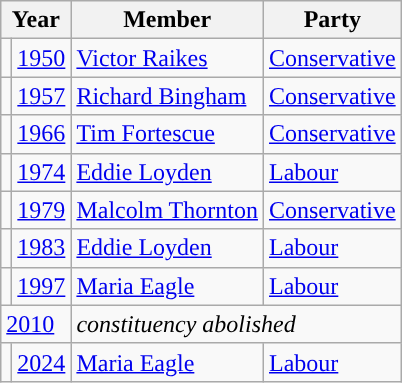<table class="wikitable">
<tr>
<th colspan="2">Year</th>
<th>Member </th>
<th>Party</th>
</tr>
<tr>
<td style="color:inherit;background-color: "></td>
<td><a href='#'>1950</a></td>
<td><a href='#'>Victor Raikes</a></td>
<td><a href='#'>Conservative</a></td>
</tr>
<tr>
<td style="color:inherit;background-color: "></td>
<td><a href='#'>1957</a></td>
<td><a href='#'>Richard Bingham</a></td>
<td><a href='#'>Conservative</a></td>
</tr>
<tr>
<td style="color:inherit;background-color: "></td>
<td><a href='#'>1966</a></td>
<td><a href='#'>Tim Fortescue</a></td>
<td><a href='#'>Conservative</a></td>
</tr>
<tr>
<td style="color:inherit;background-color: "></td>
<td><a href='#'>1974</a></td>
<td><a href='#'>Eddie Loyden</a></td>
<td><a href='#'>Labour</a></td>
</tr>
<tr>
<td style="color:inherit;background-color: "></td>
<td><a href='#'>1979</a></td>
<td><a href='#'>Malcolm Thornton</a></td>
<td><a href='#'>Conservative</a></td>
</tr>
<tr>
<td style="color:inherit;background-color: "></td>
<td><a href='#'>1983</a></td>
<td><a href='#'>Eddie Loyden</a></td>
<td><a href='#'>Labour</a></td>
</tr>
<tr>
<td style="color:inherit;background-color: "></td>
<td><a href='#'>1997</a></td>
<td><a href='#'>Maria Eagle</a></td>
<td><a href='#'>Labour</a></td>
</tr>
<tr>
<td colspan="2"><a href='#'>2010</a></td>
<td colspan="2"><em>constituency abolished</em></td>
</tr>
<tr>
<td style="color:inherit;background-color: "></td>
<td><a href='#'>2024</a></td>
<td><a href='#'>Maria Eagle</a></td>
<td><a href='#'>Labour</a></td>
</tr>
</table>
